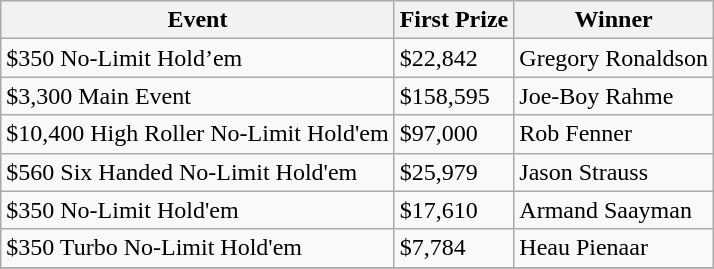<table class="wikitable sortable">
<tr>
<th>Event</th>
<th>First Prize</th>
<th>Winner</th>
</tr>
<tr>
<td>$350 No-Limit Hold’em</td>
<td>$22,842</td>
<td>Gregory Ronaldson</td>
</tr>
<tr>
<td>$3,300 Main Event</td>
<td>$158,595</td>
<td>Joe-Boy Rahme</td>
</tr>
<tr>
<td>$10,400 High Roller No-Limit Hold'em</td>
<td>$97,000</td>
<td>Rob Fenner</td>
</tr>
<tr>
<td>$560 Six Handed No-Limit Hold'em</td>
<td>$25,979</td>
<td>Jason Strauss</td>
</tr>
<tr>
<td>$350 No-Limit Hold'em</td>
<td>$17,610</td>
<td>Armand Saayman</td>
</tr>
<tr>
<td>$350 Turbo No-Limit Hold'em</td>
<td>$7,784</td>
<td>Heau Pienaar</td>
</tr>
<tr>
</tr>
</table>
